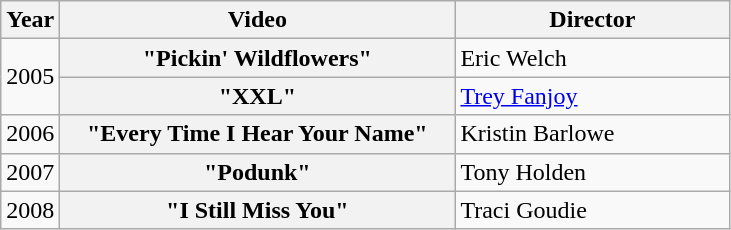<table class="wikitable plainrowheaders">
<tr>
<th>Year</th>
<th style="width:16em;">Video</th>
<th style="width:11em;">Director</th>
</tr>
<tr>
<td rowspan="2">2005</td>
<th scope="row">"Pickin' Wildflowers"</th>
<td>Eric Welch</td>
</tr>
<tr>
<th scope="row">"XXL"</th>
<td><a href='#'>Trey Fanjoy</a></td>
</tr>
<tr>
<td>2006</td>
<th scope="row">"Every Time I Hear Your Name"</th>
<td>Kristin Barlowe</td>
</tr>
<tr>
<td>2007</td>
<th scope="row">"Podunk"</th>
<td>Tony Holden</td>
</tr>
<tr>
<td>2008</td>
<th scope="row">"I Still Miss You"</th>
<td>Traci Goudie</td>
</tr>
</table>
